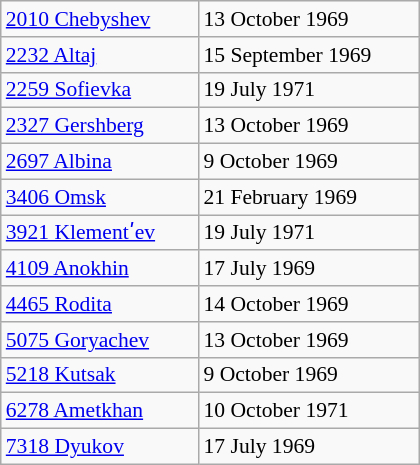<table class="wikitable floatright" style="font-size: 0.9em; width: 280px;">
<tr>
<td><a href='#'>2010 Chebyshev</a></td>
<td>13 October 1969</td>
</tr>
<tr>
<td><a href='#'>2232 Altaj</a></td>
<td>15 September 1969</td>
</tr>
<tr>
<td><a href='#'>2259 Sofievka</a></td>
<td>19 July 1971</td>
</tr>
<tr>
<td><a href='#'>2327 Gershberg</a></td>
<td>13 October 1969</td>
</tr>
<tr>
<td><a href='#'>2697 Albina</a></td>
<td>9 October 1969</td>
</tr>
<tr>
<td><a href='#'>3406 Omsk</a></td>
<td>21 February 1969</td>
</tr>
<tr>
<td><a href='#'>3921 Klementʹev</a></td>
<td>19 July 1971</td>
</tr>
<tr>
<td><a href='#'>4109 Anokhin</a></td>
<td>17 July 1969</td>
</tr>
<tr>
<td><a href='#'>4465 Rodita</a></td>
<td>14 October 1969</td>
</tr>
<tr>
<td><a href='#'>5075 Goryachev</a></td>
<td>13 October 1969</td>
</tr>
<tr>
<td><a href='#'>5218 Kutsak</a></td>
<td>9 October 1969</td>
</tr>
<tr>
<td><a href='#'>6278 Ametkhan</a></td>
<td>10 October 1971</td>
</tr>
<tr>
<td><a href='#'>7318 Dyukov</a></td>
<td>17 July 1969</td>
</tr>
</table>
